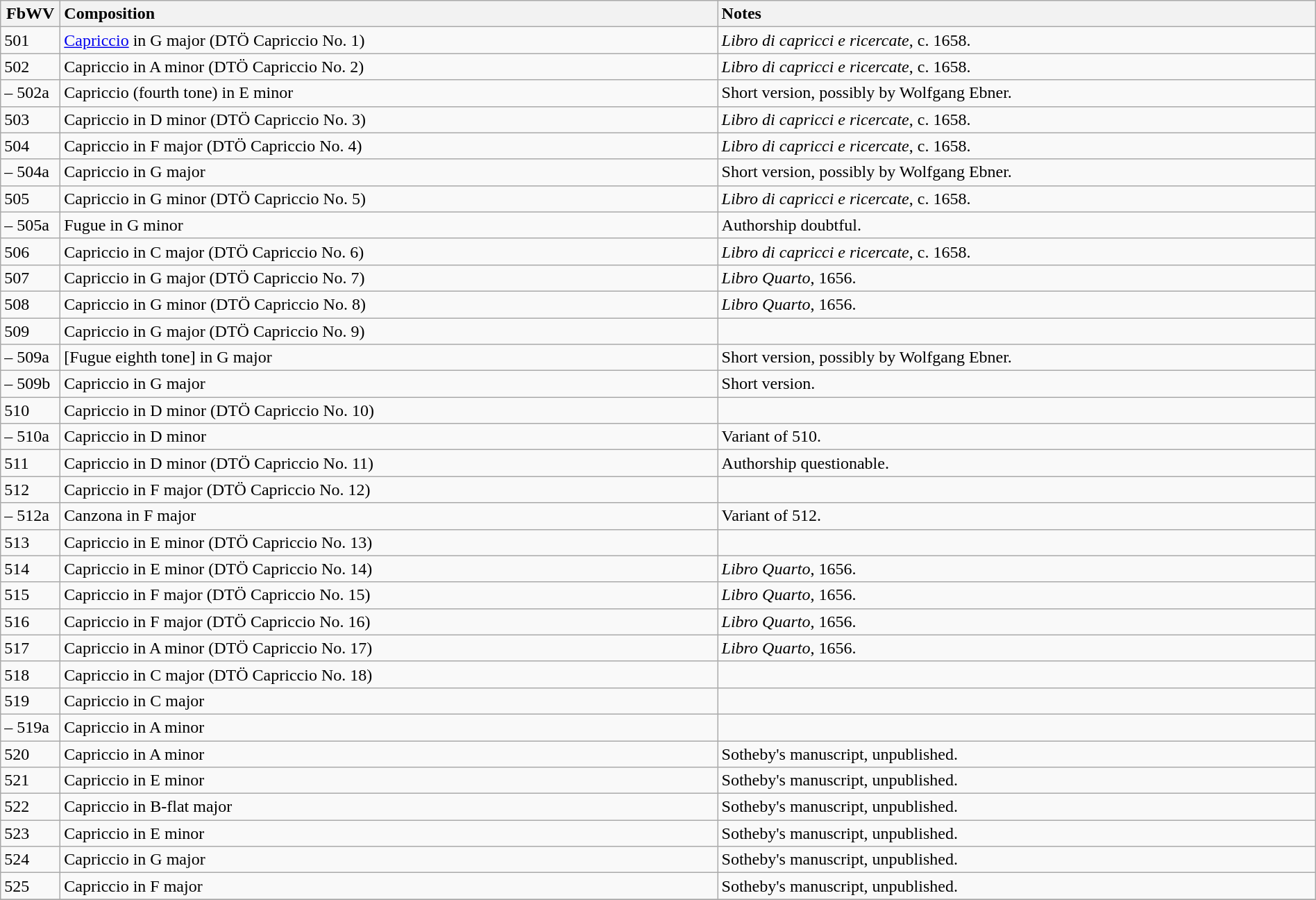<table class="wikitable" width="100%">
<tr>
<th width="50">FbWV</th>
<th style="text-align: left; width: 50%">Composition</th>
<th style="text-align: left;">Notes</th>
</tr>
<tr>
<td>501</td>
<td><a href='#'>Capriccio</a> in G major (DTÖ Capriccio No. 1)</td>
<td><em>Libro di capricci e ricercate</em>, c. 1658.</td>
</tr>
<tr>
<td>502</td>
<td>Capriccio in A minor (DTÖ Capriccio No. 2)</td>
<td><em>Libro di capricci e ricercate</em>, c. 1658.</td>
</tr>
<tr>
<td>– 502a</td>
<td>Capriccio (fourth tone) in E minor</td>
<td>Short version, possibly by Wolfgang Ebner.</td>
</tr>
<tr>
<td>503</td>
<td>Capriccio in D minor (DTÖ Capriccio No. 3)</td>
<td><em>Libro di capricci e ricercate</em>, c. 1658.</td>
</tr>
<tr>
<td>504</td>
<td>Capriccio in F major (DTÖ Capriccio No. 4)</td>
<td><em>Libro di capricci e ricercate</em>, c. 1658.</td>
</tr>
<tr>
<td>– 504a</td>
<td>Capriccio in G major</td>
<td>Short version, possibly by Wolfgang Ebner.</td>
</tr>
<tr>
<td>505</td>
<td>Capriccio in G minor (DTÖ Capriccio No. 5)</td>
<td><em>Libro di capricci e ricercate</em>, c. 1658.</td>
</tr>
<tr>
<td>– 505a</td>
<td>Fugue in G minor</td>
<td>Authorship doubtful.</td>
</tr>
<tr>
<td>506</td>
<td>Capriccio in C major (DTÖ Capriccio No. 6)</td>
<td><em>Libro di capricci e ricercate</em>, c. 1658.</td>
</tr>
<tr>
<td>507</td>
<td>Capriccio in G major (DTÖ Capriccio No. 7)</td>
<td><em>Libro Quarto</em>, 1656.</td>
</tr>
<tr>
<td>508</td>
<td>Capriccio in G minor (DTÖ Capriccio No. 8)</td>
<td><em>Libro Quarto</em>, 1656.</td>
</tr>
<tr>
<td>509</td>
<td>Capriccio in G major (DTÖ Capriccio No. 9)</td>
<td></td>
</tr>
<tr>
<td>– 509a</td>
<td>[Fugue eighth tone] in G major</td>
<td>Short version, possibly by Wolfgang Ebner.</td>
</tr>
<tr>
<td>– 509b</td>
<td>Capriccio in G major</td>
<td>Short version.</td>
</tr>
<tr>
<td>510</td>
<td>Capriccio in D minor (DTÖ Capriccio No. 10)</td>
<td></td>
</tr>
<tr>
<td>– 510a</td>
<td>Capriccio in D minor</td>
<td>Variant of 510.</td>
</tr>
<tr>
<td>511</td>
<td>Capriccio in D minor (DTÖ Capriccio No. 11)</td>
<td>Authorship questionable.</td>
</tr>
<tr>
<td>512</td>
<td>Capriccio in F major (DTÖ Capriccio No. 12)</td>
<td></td>
</tr>
<tr>
<td>– 512a</td>
<td>Canzona in F major</td>
<td>Variant of 512.</td>
</tr>
<tr>
<td>513</td>
<td>Capriccio in E minor (DTÖ Capriccio No. 13)</td>
<td></td>
</tr>
<tr>
<td>514</td>
<td>Capriccio in E minor (DTÖ Capriccio No. 14)</td>
<td><em>Libro Quarto</em>, 1656.</td>
</tr>
<tr>
<td>515</td>
<td>Capriccio in F major (DTÖ Capriccio No. 15)</td>
<td><em>Libro Quarto</em>, 1656.</td>
</tr>
<tr>
<td>516</td>
<td>Capriccio in F major (DTÖ Capriccio No. 16)</td>
<td><em>Libro Quarto</em>, 1656.</td>
</tr>
<tr>
<td>517</td>
<td>Capriccio in A minor (DTÖ Capriccio No. 17)</td>
<td><em>Libro Quarto</em>, 1656.</td>
</tr>
<tr>
<td>518</td>
<td>Capriccio in C major  (DTÖ Capriccio No. 18)</td>
<td></td>
</tr>
<tr>
<td>519</td>
<td>Capriccio in C major</td>
<td></td>
</tr>
<tr>
<td>– 519a</td>
<td>Capriccio in A minor</td>
<td></td>
</tr>
<tr>
<td>520</td>
<td>Capriccio in A minor</td>
<td>Sotheby's manuscript, unpublished.</td>
</tr>
<tr>
<td>521</td>
<td>Capriccio in E minor</td>
<td>Sotheby's manuscript, unpublished.</td>
</tr>
<tr>
<td>522</td>
<td>Capriccio in B-flat major</td>
<td>Sotheby's manuscript, unpublished.</td>
</tr>
<tr>
<td>523</td>
<td>Capriccio in E minor</td>
<td>Sotheby's manuscript, unpublished.</td>
</tr>
<tr>
<td>524</td>
<td>Capriccio in G major</td>
<td>Sotheby's manuscript, unpublished.</td>
</tr>
<tr>
<td>525</td>
<td>Capriccio in F major</td>
<td>Sotheby's manuscript, unpublished.</td>
</tr>
<tr>
</tr>
</table>
